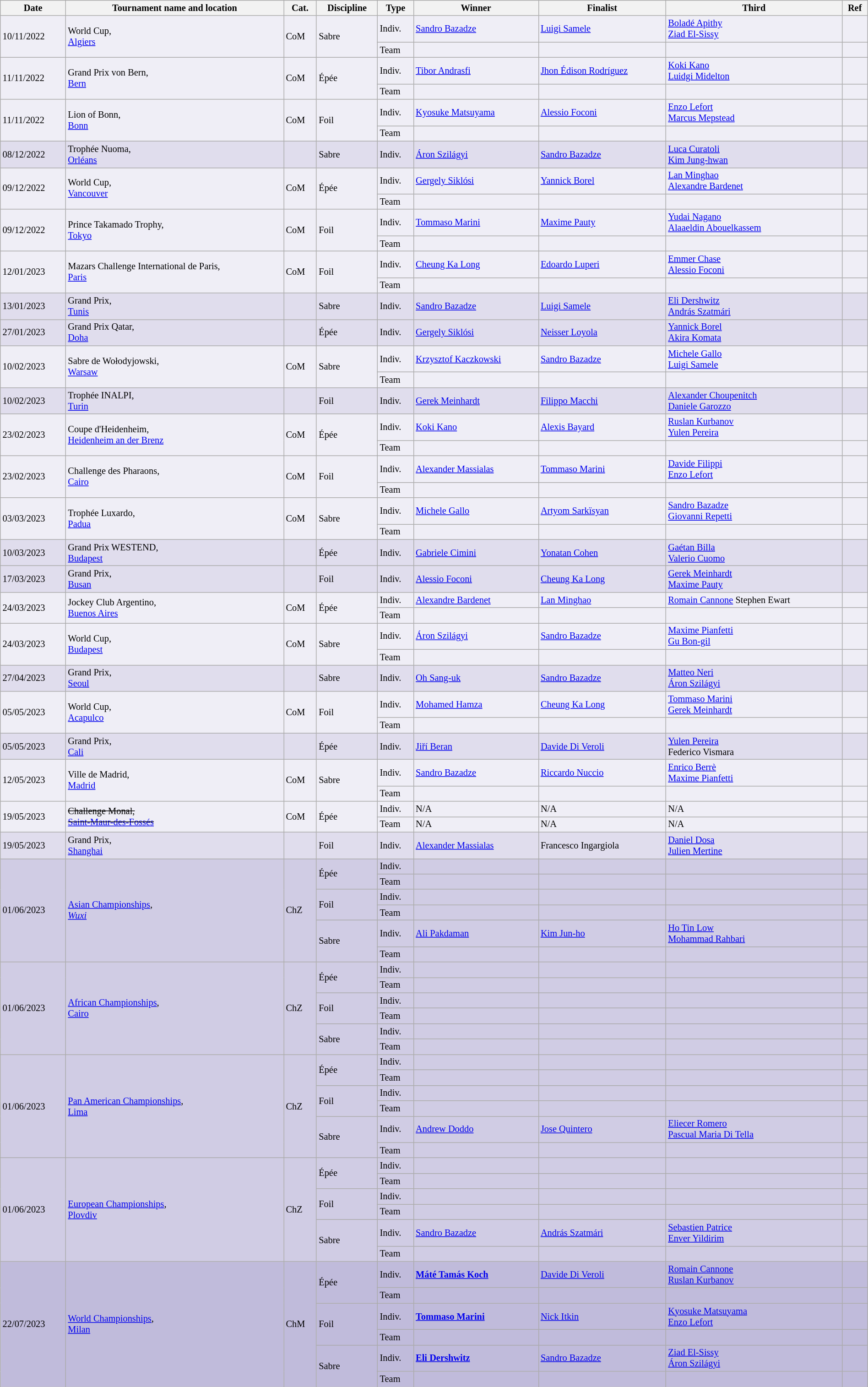<table class="wikitable sortable" style="font-size: 85%" width="100%">
<tr>
<th scope="col">Date</th>
<th scope="col">Tournament name and location</th>
<th scope="col">Cat.</th>
<th scope="col">Discipline</th>
<th scope="col">Type</th>
<th scope="col">Winner</th>
<th scope="col">Finalist</th>
<th scope="col"><strong>Third</strong></th>
<th class="unsortable" scope="col">Ref</th>
</tr>
<tr bgcolor="#EFEEF6">
<td rowspan="2">10/11/2022</td>
<td rowspan="2">World Cup,<br><a href='#'>Algiers</a></td>
<td rowspan="2">CoM</td>
<td rowspan="2">Sabre</td>
<td>Indiv.</td>
<td> <a href='#'>Sandro Bazadze</a></td>
<td> <a href='#'>Luigi Samele</a></td>
<td> <a href='#'>Boladé Apithy</a><br> <a href='#'>Ziad El-Sissy</a></td>
<td></td>
</tr>
<tr bgcolor="#EFEEF6">
<td>Team</td>
<td></td>
<td></td>
<td></td>
<td></td>
</tr>
<tr bgcolor="#EFEEF6">
<td rowspan="2">11/11/2022</td>
<td rowspan="2">Grand Prix von Bern,<br><a href='#'>Bern</a></td>
<td rowspan="2">CoM</td>
<td rowspan="2">Épée</td>
<td>Indiv.</td>
<td> <a href='#'>Tibor Andrasfi</a></td>
<td> <a href='#'>Jhon Édison Rodríguez</a></td>
<td> <a href='#'>Koki Kano</a><br>  <a href='#'>Luidgi Midelton</a></td>
<td></td>
</tr>
<tr bgcolor="#EFEEF6">
<td>Team</td>
<td></td>
<td></td>
<td></td>
<td></td>
</tr>
<tr bgcolor="#EFEEF6">
<td rowspan="2">11/11/2022</td>
<td rowspan="2">Lion of Bonn,<br><a href='#'>Bonn</a></td>
<td rowspan="2">CoM</td>
<td rowspan="2">Foil</td>
<td>Indiv.</td>
<td> <a href='#'>Kyosuke Matsuyama</a></td>
<td> <a href='#'>Alessio Foconi</a></td>
<td> <a href='#'>Enzo Lefort</a><br>  <a href='#'>Marcus Mepstead</a></td>
<td></td>
</tr>
<tr bgcolor="#EFEEF6">
<td>Team</td>
<td></td>
<td></td>
<td></td>
<td></td>
</tr>
<tr bgcolor="#E0DDED">
<td>08/12/2022</td>
<td>Trophée Nuoma,<br><a href='#'>Orléans</a></td>
<td></td>
<td>Sabre</td>
<td>Indiv.</td>
<td> <a href='#'>Áron Szilágyi</a></td>
<td> <a href='#'>Sandro Bazadze</a></td>
<td> <a href='#'>Luca Curatoli</a><br>  <a href='#'>Kim Jung-hwan</a></td>
<td></td>
</tr>
<tr bgcolor="#EFEEF6">
<td rowspan="2">09/12/2022</td>
<td rowspan="2">World Cup,<br><a href='#'>Vancouver</a></td>
<td rowspan="2">CoM</td>
<td rowspan="2">Épée</td>
<td>Indiv.</td>
<td> <a href='#'>Gergely Siklósi</a></td>
<td> <a href='#'>Yannick Borel</a></td>
<td> <a href='#'>Lan Minghao</a><br>  <a href='#'>Alexandre Bardenet</a></td>
<td></td>
</tr>
<tr bgcolor="#EFEEF6">
<td>Team</td>
<td></td>
<td></td>
<td></td>
<td></td>
</tr>
<tr bgcolor="#EFEEF6">
<td rowspan="2">09/12/2022</td>
<td rowspan="2">Prince Takamado Trophy,<br><a href='#'>Tokyo</a></td>
<td rowspan="2">CoM</td>
<td rowspan="2">Foil</td>
<td>Indiv.</td>
<td> <a href='#'>Tommaso Marini</a></td>
<td> <a href='#'>Maxime Pauty</a></td>
<td> <a href='#'>Yudai Nagano</a><br>  <a href='#'>Alaaeldin Abouelkassem</a></td>
<td></td>
</tr>
<tr bgcolor="#EFEEF6">
<td>Team</td>
<td></td>
<td></td>
<td></td>
<td></td>
</tr>
<tr bgcolor="#EFEEF6">
<td rowspan="2">12/01/2023</td>
<td rowspan="2">Mazars Challenge International de Paris,<br><a href='#'>Paris</a></td>
<td rowspan="2">CoM</td>
<td rowspan="2">Foil</td>
<td>Indiv.</td>
<td> <a href='#'>Cheung Ka Long</a></td>
<td> <a href='#'>Edoardo Luperi</a></td>
<td> <a href='#'>Emmer Chase</a><br>  <a href='#'>Alessio Foconi</a></td>
<td></td>
</tr>
<tr bgcolor="#EFEEF6">
<td>Team</td>
<td></td>
<td></td>
<td></td>
<td></td>
</tr>
<tr bgcolor="#E0DDED">
<td>13/01/2023</td>
<td>Grand Prix,<br><a href='#'>Tunis</a></td>
<td></td>
<td>Sabre</td>
<td>Indiv.</td>
<td> <a href='#'>Sandro Bazadze</a></td>
<td> <a href='#'>Luigi Samele</a></td>
<td> <a href='#'>Eli Dershwitz</a><br> <a href='#'>András Szatmári</a></td>
<td></td>
</tr>
<tr bgcolor="#E0DDED">
<td>27/01/2023</td>
<td>Grand Prix Qatar,<br><a href='#'>Doha</a></td>
<td></td>
<td>Épée</td>
<td>Indiv.</td>
<td> <a href='#'>Gergely Siklósi</a></td>
<td> <a href='#'>Neisser Loyola</a></td>
<td> <a href='#'>Yannick Borel</a><br>  <a href='#'>Akira Komata</a></td>
<td></td>
</tr>
<tr bgcolor="#EFEEF6">
<td rowspan="2">10/02/2023</td>
<td rowspan="2">Sabre de Wołodyjowski,<br><a href='#'>Warsaw</a></td>
<td rowspan="2">CoM</td>
<td rowspan="2">Sabre</td>
<td>Indiv.</td>
<td> <a href='#'>Krzysztof Kaczkowski</a></td>
<td> <a href='#'>Sandro Bazadze</a></td>
<td> <a href='#'>Michele Gallo</a><br> <a href='#'>Luigi Samele</a></td>
<td></td>
</tr>
<tr bgcolor="#EFEEF6">
<td>Team</td>
<td></td>
<td></td>
<td></td>
<td></td>
</tr>
<tr bgcolor="#E0DDED">
<td>10/02/2023</td>
<td>Trophée INALPI,<br><a href='#'>Turin</a></td>
<td></td>
<td>Foil</td>
<td>Indiv.</td>
<td> <a href='#'>Gerek Meinhardt</a></td>
<td> <a href='#'>Filippo Macchi</a></td>
<td> <a href='#'>Alexander Choupenitch</a><br> <a href='#'>Daniele Garozzo</a></td>
<td></td>
</tr>
<tr bgcolor="#EFEEF6">
<td rowspan="2">23/02/2023</td>
<td rowspan="2">Coupe d'Heidenheim,<br><a href='#'>Heidenheim an der Brenz</a></td>
<td rowspan="2">CoM</td>
<td rowspan="2">Épée</td>
<td>Indiv.</td>
<td> <a href='#'>Koki Kano</a></td>
<td> <a href='#'>Alexis Bayard</a></td>
<td> <a href='#'>Ruslan Kurbanov</a><br> <a href='#'>Yulen Pereira</a></td>
<td></td>
</tr>
<tr bgcolor="#EFEEF6">
<td>Team</td>
<td></td>
<td></td>
<td></td>
<td></td>
</tr>
<tr bgcolor="#EFEEF6">
<td rowspan="2">23/02/2023</td>
<td rowspan="2">Challenge des Pharaons,<br><a href='#'>Cairo</a></td>
<td rowspan="2">CoM</td>
<td rowspan="2">Foil</td>
<td>Indiv.</td>
<td> <a href='#'>Alexander Massialas</a></td>
<td> <a href='#'>Tommaso Marini</a></td>
<td> <a href='#'>Davide Filippi</a><br> <a href='#'>Enzo Lefort</a></td>
<td></td>
</tr>
<tr bgcolor="#EFEEF6">
<td>Team</td>
<td></td>
<td></td>
<td></td>
<td></td>
</tr>
<tr bgcolor="#EFEEF6">
<td rowspan="2">03/03/2023</td>
<td rowspan="2">Trophée Luxardo,<br><a href='#'>Padua</a></td>
<td rowspan="2">CoM</td>
<td rowspan="2">Sabre</td>
<td>Indiv.</td>
<td> <a href='#'>Michele Gallo</a></td>
<td> <a href='#'>Artyom Sarkïsyan</a></td>
<td> <a href='#'>Sandro Bazadze</a><br> <a href='#'>Giovanni Repetti</a></td>
<td></td>
</tr>
<tr bgcolor="#EFEEF6">
<td>Team</td>
<td></td>
<td></td>
<td></td>
<td></td>
</tr>
<tr bgcolor="#E0DDED">
<td>10/03/2023</td>
<td>Grand Prix WESTEND,<br><a href='#'>Budapest</a></td>
<td></td>
<td>Épée</td>
<td>Indiv.</td>
<td> <a href='#'>Gabriele Cimini</a></td>
<td> <a href='#'>Yonatan Cohen</a></td>
<td> <a href='#'>Gaétan Billa</a><br> <a href='#'>Valerio Cuomo</a></td>
<td></td>
</tr>
<tr bgcolor="#E0DDED">
<td>17/03/2023</td>
<td>Grand Prix,<br><a href='#'>Busan</a></td>
<td></td>
<td>Foil</td>
<td>Indiv.</td>
<td> <a href='#'>Alessio Foconi</a></td>
<td> <a href='#'>Cheung Ka Long</a></td>
<td> <a href='#'>Gerek Meinhardt</a><br> <a href='#'>Maxime Pauty</a></td>
<td></td>
</tr>
<tr bgcolor="#EFEEF6">
<td rowspan="2">24/03/2023</td>
<td rowspan="2">Jockey Club Argentino,<br><a href='#'>Buenos Aires</a></td>
<td rowspan="2">CoM</td>
<td rowspan="2">Épée</td>
<td>Indiv.</td>
<td> <a href='#'>Alexandre Bardenet</a></td>
<td> <a href='#'>Lan Minghao</a></td>
<td><a href='#'>Romain Cannone</a> Stephen Ewart</td>
<td></td>
</tr>
<tr bgcolor="#EFEEF6">
<td>Team</td>
<td></td>
<td></td>
<td></td>
<td></td>
</tr>
<tr bgcolor="#EFEEF6">
<td rowspan="2">24/03/2023</td>
<td rowspan="2">World Cup,<br><a href='#'>Budapest</a></td>
<td rowspan="2">CoM</td>
<td rowspan="2">Sabre</td>
<td>Indiv.</td>
<td> <a href='#'>Áron Szilágyi</a></td>
<td> <a href='#'>Sandro Bazadze</a></td>
<td> <a href='#'>Maxime Pianfetti</a><br> <a href='#'>Gu Bon-gil</a></td>
<td></td>
</tr>
<tr bgcolor="#EFEEF6">
<td>Team</td>
<td></td>
<td></td>
<td></td>
<td></td>
</tr>
<tr bgcolor="#E0DDED">
<td>27/04/2023</td>
<td>Grand Prix,<br><a href='#'>Seoul</a></td>
<td></td>
<td>Sabre</td>
<td>Indiv.</td>
<td> <a href='#'>Oh Sang-uk</a></td>
<td> <a href='#'>Sandro Bazadze</a></td>
<td> <a href='#'>Matteo Neri</a><br> <a href='#'>Áron Szilágyi</a></td>
<td></td>
</tr>
<tr bgcolor="#EFEEF6">
<td rowspan="2">05/05/2023</td>
<td rowspan="2">World Cup,<br><a href='#'>Acapulco</a></td>
<td rowspan="2">CoM</td>
<td rowspan="2">Foil</td>
<td>Indiv.</td>
<td> <a href='#'>Mohamed Hamza</a></td>
<td> <a href='#'>Cheung Ka Long</a></td>
<td> <a href='#'>Tommaso Marini</a><br> <a href='#'>Gerek Meinhardt</a></td>
<td></td>
</tr>
<tr bgcolor="#EFEEF6">
<td>Team</td>
<td></td>
<td></td>
<td></td>
<td></td>
</tr>
<tr bgcolor="#E0DDED">
<td>05/05/2023</td>
<td>Grand Prix,<br><a href='#'>Cali</a></td>
<td></td>
<td>Épée</td>
<td>Indiv.</td>
<td> <a href='#'>Jiří Beran</a></td>
<td> <a href='#'>Davide Di Veroli</a></td>
<td> <a href='#'>Yulen Pereira</a><br> Federico Vismara</td>
<td></td>
</tr>
<tr bgcolor="#EFEEF6">
<td rowspan="2">12/05/2023</td>
<td rowspan="2">Ville de Madrid,<br><a href='#'>Madrid</a></td>
<td rowspan="2">CoM</td>
<td rowspan="2">Sabre</td>
<td>Indiv.</td>
<td> <a href='#'>Sandro Bazadze</a></td>
<td> <a href='#'>Riccardo Nuccio</a></td>
<td> <a href='#'>Enrico Berrè</a><br> <a href='#'>Maxime Pianfetti</a></td>
<td></td>
</tr>
<tr bgcolor="#EFEEF6">
<td>Team</td>
<td></td>
<td></td>
<td></td>
<td></td>
</tr>
<tr bgcolor="#EFEEF6">
<td rowspan="2">19/05/2023</td>
<td rowspan="2"><s>Challenge Monal,</s><br><s><a href='#'>Saint-Maur-des-Fossés</a></s></td>
<td rowspan="2">CoM</td>
<td rowspan="2">Épée</td>
<td>Indiv.</td>
<td>N/A</td>
<td>N/A</td>
<td>N/A</td>
<td></td>
</tr>
<tr bgcolor="#EFEEF6">
<td>Team</td>
<td>N/A</td>
<td>N/A</td>
<td>N/A</td>
<td></td>
</tr>
<tr bgcolor="#E0DDED">
<td>19/05/2023</td>
<td>Grand Prix,<br><a href='#'>Shanghai</a></td>
<td></td>
<td>Foil</td>
<td>Indiv.</td>
<td> <a href='#'>Alexander Massialas</a></td>
<td> Francesco Ingargiola</td>
<td> <a href='#'>Daniel Dosa</a><br> <a href='#'>Julien Mertine</a></td>
<td></td>
</tr>
<tr bgcolor="#D0CCE4">
<td rowspan="6">01/06/2023</td>
<td rowspan="6"><a href='#'>Asian Championships</a>,<br><em><a href='#'>Wuxi</a></em></td>
<td rowspan="6">ChZ</td>
<td rowspan="2">Épée</td>
<td>Indiv.</td>
<td></td>
<td></td>
<td><br></td>
<td></td>
</tr>
<tr bgcolor="#D0CCE4">
<td>Team</td>
<td></td>
<td></td>
<td></td>
<td></td>
</tr>
<tr bgcolor="#D0CCE4">
<td rowspan="2">Foil</td>
<td>Indiv.</td>
<td></td>
<td></td>
<td><br></td>
<td></td>
</tr>
<tr bgcolor="#D0CCE4">
<td>Team</td>
<td></td>
<td></td>
<td></td>
<td></td>
</tr>
<tr bgcolor="#D0CCE4">
<td rowspan="2">Sabre</td>
<td>Indiv.</td>
<td> <a href='#'>Ali Pakdaman</a></td>
<td> <a href='#'>Kim Jun-ho</a></td>
<td> <a href='#'>Ho Tin Low</a><br> <a href='#'>Mohammad Rahbari</a></td>
<td></td>
</tr>
<tr bgcolor="#D0CCE4">
<td>Team</td>
<td></td>
<td></td>
<td></td>
<td></td>
</tr>
<tr bgcolor="#D0CCE4">
<td rowspan="6">01/06/2023</td>
<td rowspan="6"><a href='#'>African Championships</a>,<br><a href='#'>Cairo</a></td>
<td rowspan="6">ChZ</td>
<td rowspan="2">Épée</td>
<td>Indiv.</td>
<td></td>
<td></td>
<td><br></td>
<td></td>
</tr>
<tr bgcolor="#D0CCE4">
<td>Team</td>
<td></td>
<td></td>
<td></td>
<td></td>
</tr>
<tr bgcolor="#D0CCE4">
<td rowspan="2">Foil</td>
<td>Indiv.</td>
<td></td>
<td></td>
<td><br></td>
<td></td>
</tr>
<tr bgcolor="#D0CCE4">
<td>Team</td>
<td></td>
<td></td>
<td></td>
<td></td>
</tr>
<tr bgcolor="#D0CCE4">
<td rowspan="2">Sabre</td>
<td>Indiv.</td>
<td></td>
<td></td>
<td><br></td>
<td></td>
</tr>
<tr bgcolor="#D0CCE4">
<td>Team</td>
<td></td>
<td></td>
<td></td>
<td></td>
</tr>
<tr bgcolor="#D0CCE4">
<td rowspan="6">01/06/2023</td>
<td rowspan="6"><a href='#'>Pan American Championships</a>,<br><a href='#'>Lima</a></td>
<td rowspan="6">ChZ</td>
<td rowspan="2">Épée</td>
<td>Indiv.</td>
<td></td>
<td></td>
<td><br></td>
<td></td>
</tr>
<tr bgcolor="#D0CCE4">
<td>Team</td>
<td></td>
<td></td>
<td></td>
<td></td>
</tr>
<tr bgcolor="#D0CCE4">
<td rowspan="2">Foil</td>
<td>Indiv.</td>
<td></td>
<td></td>
<td><br></td>
<td></td>
</tr>
<tr bgcolor="#D0CCE4">
<td>Team</td>
<td></td>
<td></td>
<td></td>
<td></td>
</tr>
<tr bgcolor="#D0CCE4">
<td rowspan="2">Sabre</td>
<td>Indiv.</td>
<td> <a href='#'>Andrew Doddo</a></td>
<td> <a href='#'>Jose Quintero</a></td>
<td> <a href='#'>Eliecer Romero</a><br> <a href='#'>Pascual Maria Di Tella</a></td>
<td></td>
</tr>
<tr bgcolor="#D0CCE4">
<td>Team</td>
<td></td>
<td></td>
<td></td>
<td></td>
</tr>
<tr bgcolor="#D0CCE4">
<td rowspan="6">01/06/2023</td>
<td rowspan="6"><a href='#'>European Championships</a>,<br><a href='#'>Plovdiv</a></td>
<td rowspan="6">ChZ</td>
<td rowspan="2">Épée</td>
<td>Indiv.</td>
<td></td>
<td></td>
<td><br></td>
<td></td>
</tr>
<tr bgcolor="#D0CCE4">
<td>Team</td>
<td></td>
<td></td>
<td></td>
<td></td>
</tr>
<tr bgcolor="#D0CCE4">
<td rowspan="2">Foil</td>
<td>Indiv.</td>
<td></td>
<td></td>
<td><br></td>
<td></td>
</tr>
<tr bgcolor="#D0CCE4">
<td>Team</td>
<td></td>
<td></td>
<td></td>
<td></td>
</tr>
<tr bgcolor="#D0CCE4">
<td rowspan="2">Sabre</td>
<td>Indiv.</td>
<td> <a href='#'>Sandro Bazadze</a></td>
<td> <a href='#'>András Szatmári</a></td>
<td> <a href='#'>Sebastien Patrice</a><br> <a href='#'>Enver Yildirim</a></td>
<td></td>
</tr>
<tr bgcolor="#D0CCE4">
<td>Team</td>
<td></td>
<td></td>
<td></td>
<td></td>
</tr>
<tr bgcolor="#C0bbdb">
<td rowspan="6">22/07/2023</td>
<td rowspan="6"><a href='#'>World Championships</a>,<br><a href='#'>Milan</a></td>
<td rowspan="6">ChM</td>
<td rowspan="2">Épée</td>
<td>Indiv.</td>
<td> <strong><a href='#'>Máté Tamás Koch</a></strong></td>
<td> <a href='#'>Davide Di Veroli</a></td>
<td> <a href='#'>Romain Cannone</a><br> <a href='#'>Ruslan Kurbanov</a></td>
<td></td>
</tr>
<tr bgcolor="#C0bbdb">
<td>Team</td>
<td></td>
<td></td>
<td></td>
<td></td>
</tr>
<tr bgcolor="#C0bbdb">
<td rowspan="2">Foil</td>
<td>Indiv.</td>
<td> <strong><a href='#'>Tommaso Marini</a></strong></td>
<td> <a href='#'>Nick Itkin</a></td>
<td> <a href='#'>Kyosuke Matsuyama</a><br> <a href='#'>Enzo Lefort</a></td>
<td></td>
</tr>
<tr bgcolor="#C0bbdb">
<td>Team</td>
<td></td>
<td></td>
<td></td>
<td></td>
</tr>
<tr bgcolor="#C0bbdb">
<td rowspan="2">Sabre</td>
<td>Indiv.</td>
<td> <strong><a href='#'>Eli Dershwitz</a></strong></td>
<td> <a href='#'>Sandro Bazadze</a></td>
<td> <a href='#'>Ziad El-Sissy</a><br> <a href='#'>Áron Szilágyi</a></td>
<td></td>
</tr>
<tr bgcolor="#C0bbdb">
<td>Team</td>
<td></td>
<td></td>
<td></td>
<td></td>
</tr>
</table>
